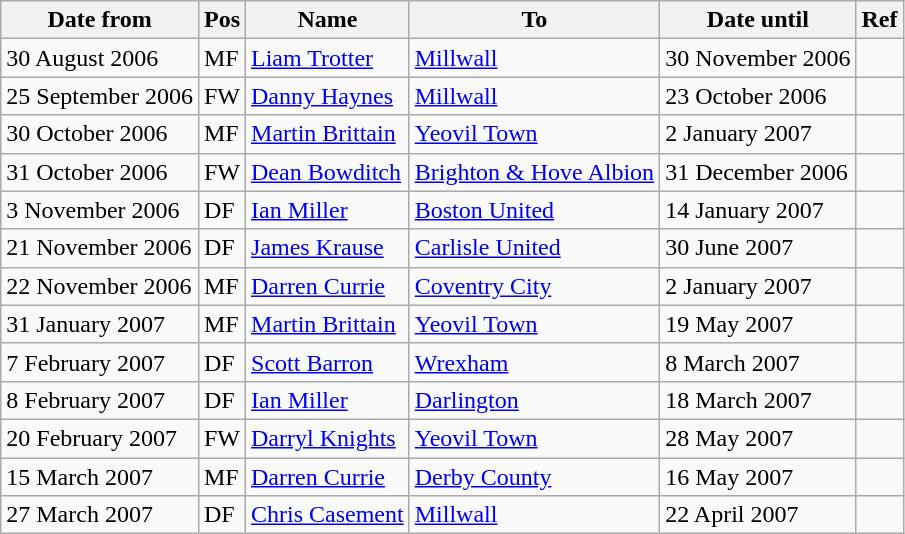<table class="wikitable">
<tr>
<th>Date from</th>
<th>Pos</th>
<th>Name</th>
<th>To</th>
<th>Date until</th>
<th>Ref</th>
</tr>
<tr>
<td>30 August 2006</td>
<td>MF</td>
<td> <a href='#'>Liam Trotter</a></td>
<td> <a href='#'>Millwall</a></td>
<td>30 November 2006</td>
<td></td>
</tr>
<tr>
<td>25 September 2006</td>
<td>FW</td>
<td> <a href='#'>Danny Haynes</a></td>
<td> <a href='#'>Millwall</a></td>
<td>23 October 2006</td>
<td></td>
</tr>
<tr>
<td>30 October 2006</td>
<td>MF</td>
<td> <a href='#'>Martin Brittain</a></td>
<td> <a href='#'>Yeovil Town</a></td>
<td>2 January 2007</td>
<td></td>
</tr>
<tr>
<td>31 October 2006</td>
<td>FW</td>
<td> <a href='#'>Dean Bowditch</a></td>
<td> <a href='#'>Brighton & Hove Albion</a></td>
<td>31 December 2006</td>
<td></td>
</tr>
<tr>
<td>3 November 2006</td>
<td>DF</td>
<td> <a href='#'>Ian Miller</a></td>
<td> <a href='#'>Boston United</a></td>
<td>14 January 2007</td>
<td></td>
</tr>
<tr>
<td>21 November 2006</td>
<td>DF</td>
<td> <a href='#'>James Krause</a></td>
<td> <a href='#'>Carlisle United</a></td>
<td>30 June 2007</td>
<td></td>
</tr>
<tr>
<td>22 November 2006</td>
<td>MF</td>
<td> <a href='#'>Darren Currie</a></td>
<td> <a href='#'>Coventry City</a></td>
<td>2 January 2007</td>
<td></td>
</tr>
<tr>
<td>31 January 2007</td>
<td>MF</td>
<td> <a href='#'>Martin Brittain</a></td>
<td> <a href='#'>Yeovil Town</a></td>
<td>19 May 2007</td>
<td></td>
</tr>
<tr>
<td>7 February 2007</td>
<td>DF</td>
<td> <a href='#'>Scott Barron</a></td>
<td> <a href='#'>Wrexham</a></td>
<td>8 March 2007</td>
<td></td>
</tr>
<tr>
<td>8 February 2007</td>
<td>DF</td>
<td> <a href='#'>Ian Miller</a></td>
<td> <a href='#'>Darlington</a></td>
<td>18 March 2007</td>
<td></td>
</tr>
<tr>
<td>20 February 2007</td>
<td>FW</td>
<td> <a href='#'>Darryl Knights</a></td>
<td> <a href='#'>Yeovil Town</a></td>
<td>28 May 2007</td>
<td></td>
</tr>
<tr>
<td>15 March 2007</td>
<td>MF</td>
<td> <a href='#'>Darren Currie</a></td>
<td> <a href='#'>Derby County</a></td>
<td>16 May 2007</td>
<td></td>
</tr>
<tr>
<td>27 March 2007</td>
<td>DF</td>
<td> <a href='#'>Chris Casement</a></td>
<td> <a href='#'>Millwall</a></td>
<td>22 April 2007</td>
<td></td>
</tr>
</table>
